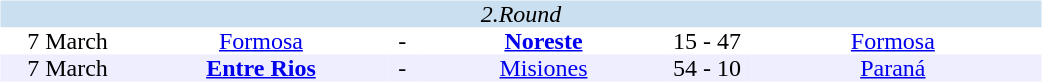<table width=700>
<tr>
<td width=700 valign="top"><br><table border=0 cellspacing=0 cellpadding=0 style="font-size: 100%; border-collapse: collapse;" width=100%>
<tr bgcolor="#CADFF0">
<td style="font-size:100%"; align="center" colspan="6"><em>2.Round</em></td>
</tr>
<tr align=center bgcolor=#FFFFFF>
<td width=90>7 March</td>
<td width=170><a href='#'>Formosa</a></td>
<td width=20>-</td>
<td width=170><strong><a href='#'>Noreste</a></strong></td>
<td width=50>15 - 47</td>
<td width=200><a href='#'>Formosa</a></td>
</tr>
<tr align=center bgcolor=#EEEEFF>
<td width=90>7 March</td>
<td width=170><strong><a href='#'>Entre Rios</a></strong></td>
<td width=20>-</td>
<td width=170><a href='#'>Misiones</a></td>
<td width=50>54 - 10</td>
<td width=200><a href='#'>Paraná</a></td>
</tr>
</table>
</td>
</tr>
</table>
